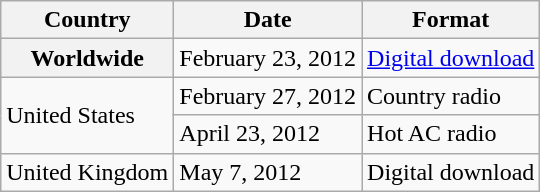<table class="wikitable plainrowheaders">
<tr>
<th scope="col">Country</th>
<th scope="col">Date</th>
<th scope="col">Format</th>
</tr>
<tr>
<th scope="row">Worldwide</th>
<td>February 23, 2012</td>
<td><a href='#'>Digital download</a></td>
</tr>
<tr>
<td rowspan="2">United States</td>
<td>February 27, 2012</td>
<td>Country radio</td>
</tr>
<tr>
<td>April 23, 2012</td>
<td>Hot AC radio</td>
</tr>
<tr>
<td>United Kingdom</td>
<td>May 7, 2012</td>
<td>Digital download</td>
</tr>
</table>
